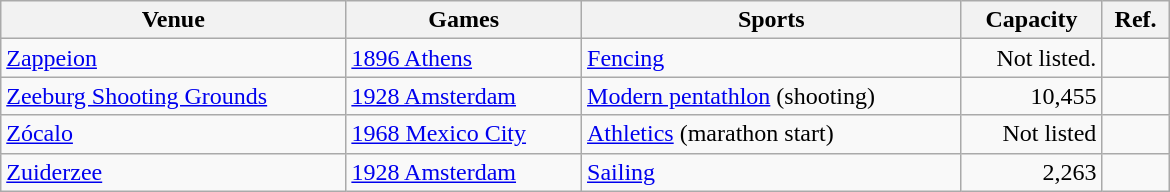<table class="wikitable sortable" width=780px>
<tr>
<th>Venue</th>
<th>Games</th>
<th>Sports</th>
<th>Capacity</th>
<th>Ref.</th>
</tr>
<tr>
<td><a href='#'>Zappeion</a></td>
<td><a href='#'>1896 Athens</a></td>
<td><a href='#'>Fencing</a></td>
<td align="right">Not listed.</td>
<td align=center></td>
</tr>
<tr>
<td><a href='#'>Zeeburg Shooting Grounds</a></td>
<td><a href='#'>1928 Amsterdam</a></td>
<td><a href='#'>Modern pentathlon</a> (shooting)</td>
<td align="right">10,455</td>
<td align=center></td>
</tr>
<tr>
<td><a href='#'>Zócalo</a></td>
<td><a href='#'>1968 Mexico City</a></td>
<td><a href='#'>Athletics</a> (marathon start)</td>
<td align="right">Not listed</td>
<td align=center></td>
</tr>
<tr>
<td><a href='#'>Zuiderzee</a></td>
<td><a href='#'>1928 Amsterdam</a></td>
<td><a href='#'>Sailing</a></td>
<td align="right">2,263</td>
<td align=center></td>
</tr>
</table>
